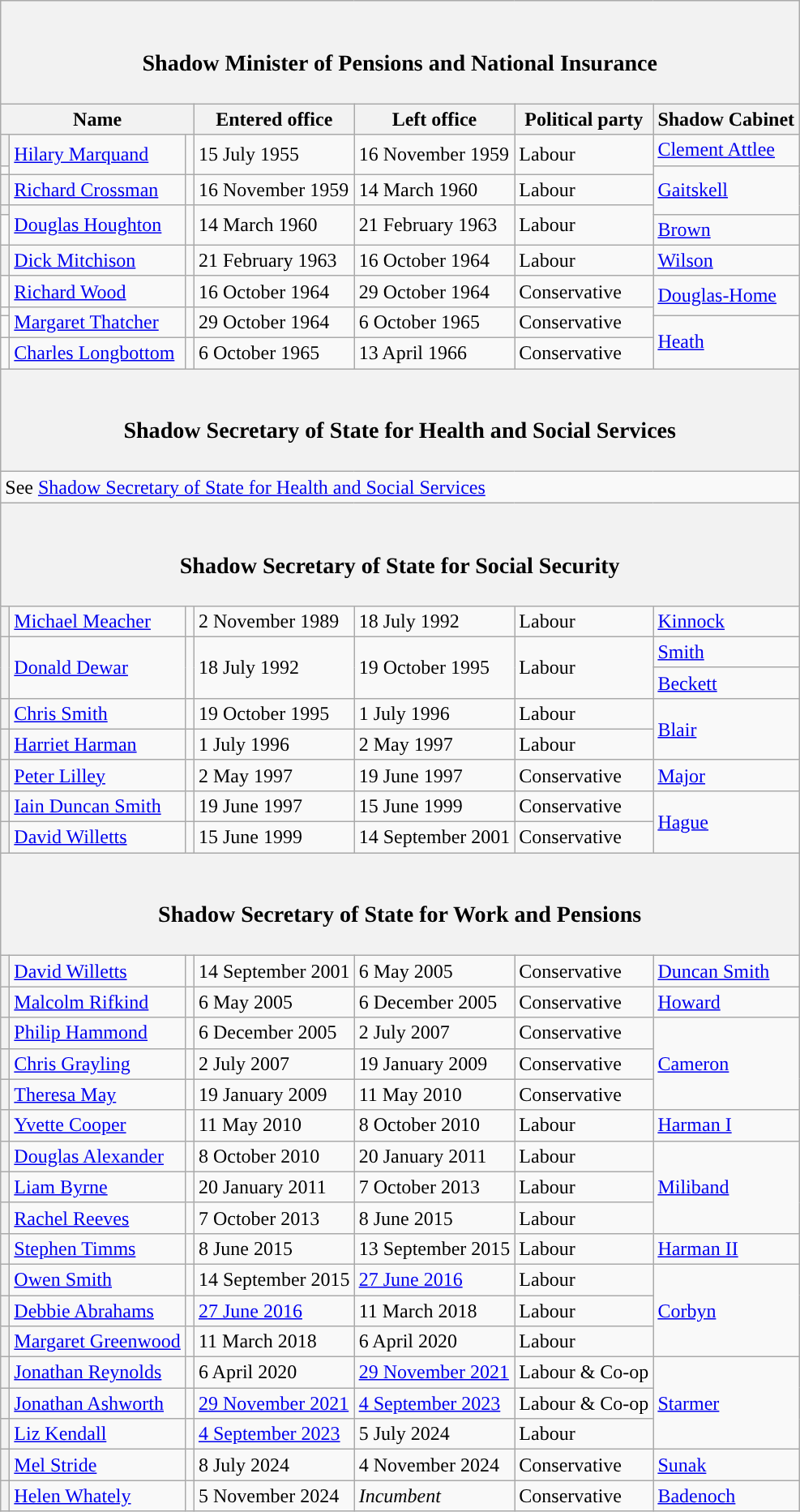<table class="wikitable">
<tr>
<th colspan=7><br><h3>Shadow Minister of Pensions and National Insurance</h3></th>
</tr>
<tr>
<th colspan=3>Name</th>
<th>Entered office</th>
<th>Left office</th>
<th>Political party</th>
<th>Shadow Cabinet</th>
</tr>
<tr>
<th style="background-color: "></th>
<td rowspan="2"><a href='#'>Hilary Marquand</a></td>
<td rowspan="2"></td>
<td rowspan="2">15 July 1955</td>
<td rowspan="2">16 November 1959</td>
<td rowspan="2">Labour</td>
<td><a href='#'>Clement Attlee</a></td>
</tr>
<tr>
<td style="background-color: "></td>
<td rowspan=3 ><a href='#'>Gaitskell</a></td>
</tr>
<tr>
<th style="background-color: "></th>
<td><a href='#'>Richard Crossman</a></td>
<td></td>
<td>16 November 1959</td>
<td>14 March 1960</td>
<td>Labour</td>
</tr>
<tr>
<th style="background-color: "></th>
<td rowspan=2><a href='#'>Douglas Houghton</a></td>
<td rowspan=2></td>
<td rowspan=2>14 March 1960</td>
<td rowspan=2>21 February 1963</td>
<td rowspan=2>Labour</td>
</tr>
<tr>
<td style="background-color: "></td>
<td><a href='#'>Brown</a></td>
</tr>
<tr>
<th style="background-color: "></th>
<td><a href='#'>Dick Mitchison</a></td>
<td></td>
<td>21 February 1963</td>
<td>16 October 1964</td>
<td>Labour</td>
<td><a href='#'>Wilson</a></td>
</tr>
<tr>
<td style="background-color: "></td>
<td><a href='#'>Richard Wood</a></td>
<td></td>
<td>16 October 1964</td>
<td>29 October 1964</td>
<td>Conservative</td>
<td rowspan=2 ><a href='#'>Douglas-Home</a></td>
</tr>
<tr>
<td style="background-color: "></td>
<td rowspan=2><a href='#'>Margaret Thatcher</a></td>
<td rowspan=2></td>
<td rowspan=2>29 October 1964</td>
<td rowspan=2>6 October 1965</td>
<td rowspan=2>Conservative</td>
</tr>
<tr>
<td style="background-color: "></td>
<td rowspan=2 ><a href='#'>Heath</a></td>
</tr>
<tr>
<td style="background-color: "></td>
<td><a href='#'>Charles Longbottom</a></td>
<td></td>
<td>6 October 1965</td>
<td>13 April 1966</td>
<td>Conservative</td>
</tr>
<tr>
<th colspan=7><br><h3>Shadow Secretary of State for Health and Social Services</h3></th>
</tr>
<tr>
<td colspan=7>See <a href='#'>Shadow Secretary of State for Health and Social Services</a></td>
</tr>
<tr>
<th colspan=7><br><h3>Shadow Secretary of State for Social Security</h3></th>
</tr>
<tr>
<th style="background-color: "></th>
<td><a href='#'>Michael Meacher</a></td>
<td></td>
<td>2 November 1989</td>
<td>18 July 1992</td>
<td>Labour</td>
<td><a href='#'>Kinnock</a></td>
</tr>
<tr>
<th rowspan=3 style="background-color: "></th>
<td rowspan=3><a href='#'>Donald Dewar</a></td>
<td rowspan=3></td>
<td rowspan=3>18 July 1992</td>
<td rowspan=3>19 October 1995</td>
<td rowspan=3>Labour</td>
<td><a href='#'>Smith</a></td>
</tr>
<tr>
<td><a href='#'>Beckett</a></td>
</tr>
<tr>
<td rowspan=3 ><a href='#'>Blair</a></td>
</tr>
<tr>
<th style="background-color: "></th>
<td><a href='#'>Chris Smith</a></td>
<td></td>
<td>19 October 1995</td>
<td>1 July 1996</td>
<td>Labour</td>
</tr>
<tr>
<th style="background-color: "></th>
<td><a href='#'>Harriet Harman</a></td>
<td></td>
<td>1 July 1996</td>
<td>2 May 1997</td>
<td>Labour</td>
</tr>
<tr>
<th style="background-color: "></th>
<td><a href='#'>Peter Lilley</a></td>
<td></td>
<td>2 May 1997</td>
<td>19 June 1997</td>
<td>Conservative</td>
<td><a href='#'>Major</a></td>
</tr>
<tr>
<th style="background-color: "></th>
<td><a href='#'>Iain Duncan Smith</a></td>
<td></td>
<td>19 June 1997</td>
<td>15 June 1999</td>
<td>Conservative</td>
<td rowspan=2 ><a href='#'>Hague</a></td>
</tr>
<tr>
<th style="background-color: "></th>
<td><a href='#'>David Willetts</a></td>
<td></td>
<td>15 June 1999</td>
<td>14 September 2001</td>
<td>Conservative</td>
</tr>
<tr>
<th colspan=7><br><h3>Shadow Secretary of State for Work and Pensions</h3></th>
</tr>
<tr>
<th rowspan=2 style="background-color: "></th>
<td rowspan=2><a href='#'>David Willetts</a></td>
<td rowspan=2></td>
<td rowspan=2>14 September 2001</td>
<td rowspan=2>6 May 2005</td>
<td rowspan=2>Conservative</td>
<td><a href='#'>Duncan Smith</a></td>
</tr>
<tr>
<td rowspan=2 ><a href='#'>Howard</a></td>
</tr>
<tr>
<th style="background-color: "></th>
<td><a href='#'>Malcolm Rifkind</a></td>
<td></td>
<td>6 May 2005</td>
<td>6 December 2005</td>
<td>Conservative</td>
</tr>
<tr>
<th style="background-color: "></th>
<td><a href='#'>Philip Hammond</a></td>
<td></td>
<td>6 December 2005</td>
<td>2 July 2007</td>
<td>Conservative</td>
<td rowspan=3 ><a href='#'>Cameron</a></td>
</tr>
<tr>
<th style="background-color: "></th>
<td><a href='#'>Chris Grayling</a></td>
<td></td>
<td>2 July 2007</td>
<td>19 January 2009</td>
<td>Conservative</td>
</tr>
<tr>
<th style="background-color: "></th>
<td><a href='#'>Theresa May</a></td>
<td></td>
<td>19 January 2009</td>
<td>11 May 2010</td>
<td>Conservative</td>
</tr>
<tr>
<th style="background-color: "></th>
<td><a href='#'>Yvette Cooper</a></td>
<td></td>
<td>11 May 2010</td>
<td>8 October 2010</td>
<td>Labour</td>
<td><a href='#'>Harman I</a></td>
</tr>
<tr>
<th style="background-color: "></th>
<td><a href='#'>Douglas Alexander</a></td>
<td></td>
<td>8 October 2010</td>
<td>20 January 2011</td>
<td>Labour</td>
<td rowspan=3 ><a href='#'>Miliband</a></td>
</tr>
<tr>
<th style="background-color: "></th>
<td><a href='#'>Liam Byrne</a></td>
<td></td>
<td>20 January 2011</td>
<td>7 October 2013</td>
<td>Labour</td>
</tr>
<tr>
<th style="background-color: "></th>
<td><a href='#'>Rachel Reeves</a></td>
<td></td>
<td>7 October 2013</td>
<td>8 June 2015</td>
<td>Labour</td>
</tr>
<tr>
<th style="background-color: "></th>
<td><a href='#'>Stephen Timms</a><br></td>
<td></td>
<td>8 June 2015</td>
<td>13 September 2015</td>
<td>Labour</td>
<td><a href='#'>Harman II</a></td>
</tr>
<tr>
<th style="background-color: "></th>
<td><a href='#'>Owen Smith</a></td>
<td></td>
<td>14 September 2015</td>
<td><a href='#'>27 June 2016</a></td>
<td>Labour</td>
<td rowspan=3 ><a href='#'>Corbyn</a></td>
</tr>
<tr>
<th style="background-color: "></th>
<td><a href='#'>Debbie Abrahams</a></td>
<td></td>
<td><a href='#'>27 June 2016</a></td>
<td>11 March 2018</td>
<td>Labour</td>
</tr>
<tr>
<th style="background-color: "></th>
<td><a href='#'>Margaret Greenwood</a></td>
<td></td>
<td>11 March 2018</td>
<td>6 April 2020</td>
<td>Labour</td>
</tr>
<tr>
<th style="background-color: "></th>
<td><a href='#'>Jonathan Reynolds</a></td>
<td></td>
<td>6 April 2020</td>
<td><a href='#'>29 November 2021</a></td>
<td>Labour & Co-op</td>
<td rowspan="3" ><a href='#'>Starmer</a></td>
</tr>
<tr>
<th style="background-color: "></th>
<td><a href='#'>Jonathan Ashworth</a></td>
<td></td>
<td><a href='#'>29 November 2021</a></td>
<td><a href='#'>4 September 2023</a></td>
<td>Labour & Co-op</td>
</tr>
<tr>
<th style="background-color: "></th>
<td><a href='#'>Liz Kendall</a></td>
<td></td>
<td><a href='#'>4 September 2023</a></td>
<td>5 July 2024</td>
<td>Labour</td>
</tr>
<tr>
<th style="background-color: "></th>
<td><a href='#'>Mel Stride</a></td>
<td></td>
<td>8 July 2024</td>
<td>4 November 2024</td>
<td>Conservative</td>
<td><a href='#'>Sunak</a></td>
</tr>
<tr>
<th style="background-color: "></th>
<td><a href='#'>Helen Whately</a></td>
<td></td>
<td>5 November 2024</td>
<td><em>Incumbent</em></td>
<td>Conservative</td>
<td><a href='#'>Badenoch</a></td>
</tr>
</table>
